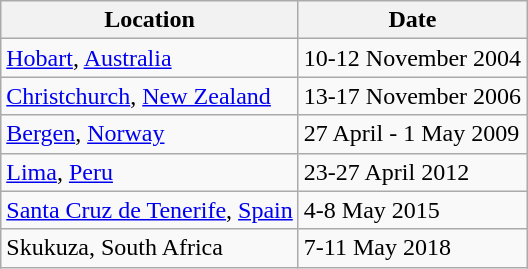<table class="wikitable">
<tr>
<th>Location</th>
<th>Date</th>
</tr>
<tr>
<td><a href='#'>Hobart</a>, <a href='#'>Australia</a></td>
<td>10-12 November 2004</td>
</tr>
<tr>
<td><a href='#'>Christchurch</a>, <a href='#'>New Zealand</a></td>
<td>13-17 November 2006</td>
</tr>
<tr>
<td><a href='#'>Bergen</a>, <a href='#'>Norway</a></td>
<td>27 April - 1 May 2009</td>
</tr>
<tr>
<td><a href='#'>Lima</a>, <a href='#'>Peru</a></td>
<td>23-27 April 2012</td>
</tr>
<tr>
<td><a href='#'>Santa Cruz de Tenerife</a>, <a href='#'>Spain</a></td>
<td>4-8 May 2015</td>
</tr>
<tr>
<td>Skukuza, South Africa</td>
<td>7-11 May 2018</td>
</tr>
</table>
